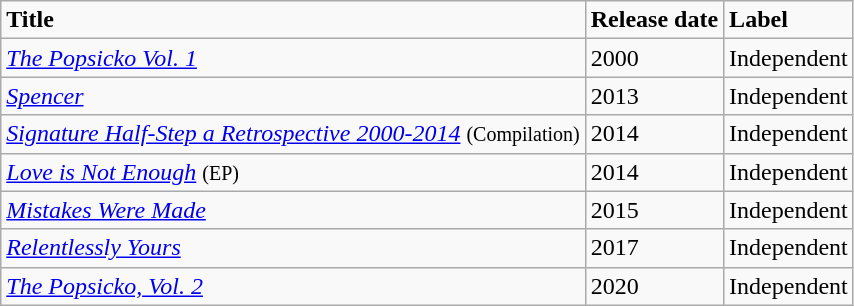<table class="wikitable">
<tr>
<td><strong>Title</strong></td>
<td><strong>Release date</strong></td>
<td><strong>Label</strong></td>
</tr>
<tr>
<td><em><a href='#'>The Popsicko Vol. 1</a></em></td>
<td>2000</td>
<td>Independent</td>
</tr>
<tr>
<td><em><a href='#'>Spencer</a></em></td>
<td>2013</td>
<td>Independent</td>
</tr>
<tr>
<td><em><a href='#'>Signature Half-Step a Retrospective 2000-2014</a></em> <small>(Compilation)</small></td>
<td>2014</td>
<td>Independent</td>
</tr>
<tr>
<td><em><a href='#'>Love is Not Enough</a></em> <small>(EP)</small></td>
<td>2014</td>
<td>Independent</td>
</tr>
<tr>
<td><em><a href='#'>Mistakes Were Made</a></em></td>
<td>2015</td>
<td>Independent</td>
</tr>
<tr>
<td><em><a href='#'>Relentlessly Yours</a></em></td>
<td>2017</td>
<td>Independent</td>
</tr>
<tr>
<td><em><a href='#'>The Popsicko, Vol. 2</a></em></td>
<td>2020</td>
<td>Independent</td>
</tr>
</table>
